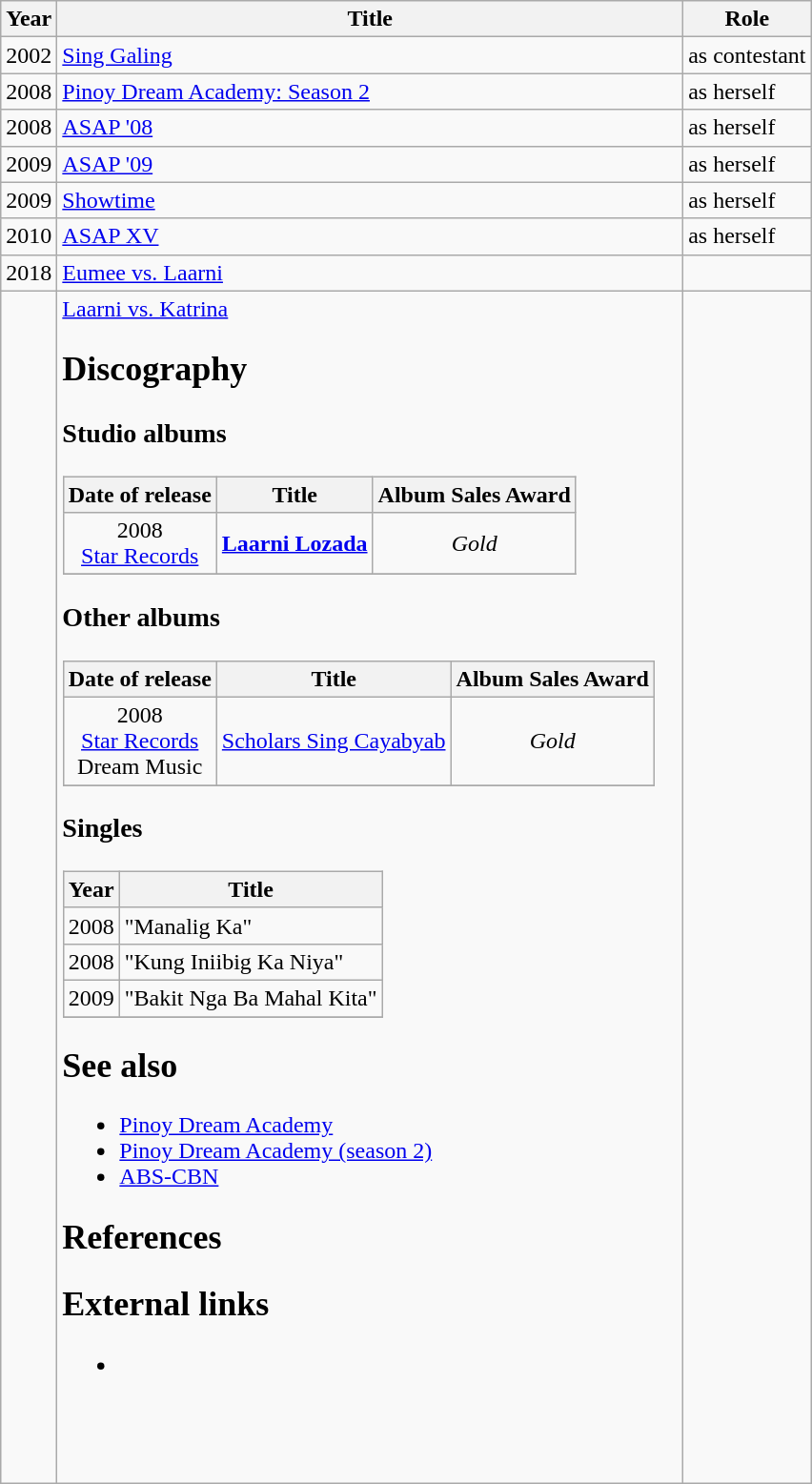<table class="wikitable">
<tr>
<th>Year</th>
<th>Title</th>
<th>Role</th>
</tr>
<tr>
<td>2002</td>
<td><a href='#'>Sing Galing</a></td>
<td>as contestant</td>
</tr>
<tr>
<td>2008</td>
<td><a href='#'>Pinoy Dream Academy: Season 2</a></td>
<td>as herself</td>
</tr>
<tr>
<td>2008</td>
<td><a href='#'> ASAP '08</a></td>
<td>as herself</td>
</tr>
<tr>
<td>2009</td>
<td><a href='#'> ASAP '09</a></td>
<td>as herself</td>
</tr>
<tr>
<td>2009</td>
<td><a href='#'>Showtime</a></td>
<td>as herself</td>
</tr>
<tr>
<td>2010</td>
<td><a href='#'> ASAP XV</a></td>
<td>as herself</td>
</tr>
<tr>
<td>2018</td>
<td><a href='#'> Eumee vs. Laarni</a></td>
</tr>
<tr>
<td></td>
<td><a href='#'> Laarni vs. Katrina</a><br><h2>Discography</h2><h3>Studio albums</h3><table class="wikitable">
<tr>
<th align="left">Date of release</th>
<th align="left">Title</th>
<th align="left">Album Sales Award</th>
</tr>
<tr>
<td align="center">2008<br><a href='#'>Star Records</a></td>
<td align="center"><strong><a href='#'>Laarni Lozada</a></strong></td>
<td align="center"><em>Gold</em></td>
</tr>
<tr>
</tr>
</table>
<h3>Other albums</h3><table class="wikitable">
<tr>
<th align="left">Date of release</th>
<th align="left">Title</th>
<th align="left">Album Sales Award</th>
</tr>
<tr>
<td align="center">2008<br><a href='#'>Star Records</a><br>Dream Music</td>
<td align="center"><a href='#'>Scholars Sing Cayabyab</a></td>
<td align="center"><em>Gold</em></td>
</tr>
<tr>
</tr>
</table>
<h3>Singles</h3><table class="wikitable">
<tr>
<th>Year</th>
<th>Title</th>
</tr>
<tr>
<td>2008</td>
<td>"Manalig Ka"</td>
</tr>
<tr>
<td>2008</td>
<td>"Kung Iniibig Ka Niya"</td>
</tr>
<tr>
<td>2009</td>
<td>"Bakit Nga Ba Mahal Kita"</td>
</tr>
<tr>
</tr>
</table>
<h2>See also</h2><ul><li><a href='#'>Pinoy Dream Academy</a></li><li><a href='#'>Pinoy Dream Academy (season 2)</a></li><li><a href='#'>ABS-CBN</a></li></ul><h2>References</h2><h2>External links</h2><ul><li></li></ul>

<br><br><br>









</td>
<td></td>
</tr>
</table>
